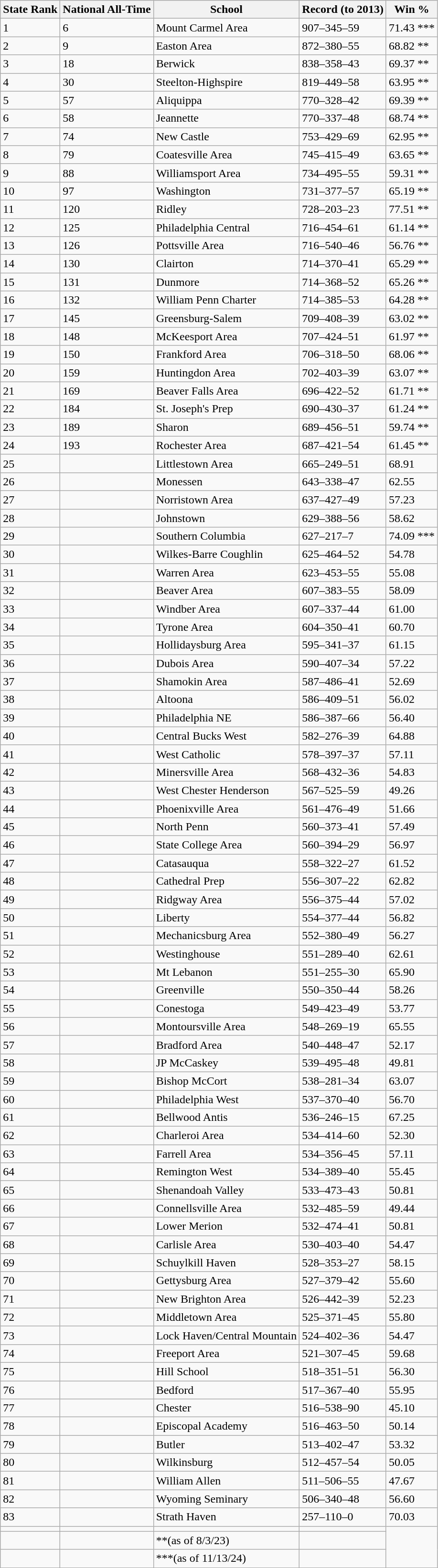<table class="wikitable sortable">
<tr>
<th>State Rank</th>
<th>National All-Time</th>
<th>School</th>
<th>Record (to 2013)</th>
<th>Win %</th>
</tr>
<tr>
<td>1</td>
<td>6</td>
<td>Mount Carmel Area</td>
<td>907–345–59</td>
<td>71.43 ***</td>
</tr>
<tr>
<td>2</td>
<td>9</td>
<td>Easton Area</td>
<td>872–380–55</td>
<td>68.82 **</td>
</tr>
<tr>
<td>3</td>
<td>18</td>
<td>Berwick</td>
<td>838–358–43</td>
<td>69.37 **</td>
</tr>
<tr>
<td>4</td>
<td>30</td>
<td>Steelton-Highspire</td>
<td>819–449–58</td>
<td>63.95 **</td>
</tr>
<tr>
<td>5</td>
<td>57</td>
<td>Aliquippa</td>
<td>770–328–42</td>
<td>69.39 **</td>
</tr>
<tr>
<td>6</td>
<td>58</td>
<td>Jeannette</td>
<td>770–337–48</td>
<td>68.74 **</td>
</tr>
<tr>
<td>7</td>
<td>74</td>
<td>New Castle</td>
<td>753–429–69</td>
<td>62.95 **</td>
</tr>
<tr>
<td>8</td>
<td>79</td>
<td>Coatesville Area</td>
<td>745–415–49</td>
<td>63.65 **</td>
</tr>
<tr>
<td>9</td>
<td>88</td>
<td>Williamsport Area</td>
<td>734–495–55</td>
<td>59.31 **</td>
</tr>
<tr>
<td>10</td>
<td>97</td>
<td>Washington</td>
<td>731–377–57</td>
<td>65.19 **</td>
</tr>
<tr>
<td>11</td>
<td>120</td>
<td>Ridley</td>
<td>728–203–23</td>
<td>77.51 **</td>
</tr>
<tr>
<td>12</td>
<td>125</td>
<td>Philadelphia Central</td>
<td>716–454–61</td>
<td>61.14 **</td>
</tr>
<tr>
<td>13</td>
<td>126</td>
<td>Pottsville Area</td>
<td>716–540–46</td>
<td>56.76 **</td>
</tr>
<tr>
<td>14</td>
<td>130</td>
<td>Clairton</td>
<td>714–370–41</td>
<td>65.29 **</td>
</tr>
<tr>
<td>15</td>
<td>131</td>
<td>Dunmore</td>
<td>714–368–52</td>
<td>65.26 **</td>
</tr>
<tr>
<td>16</td>
<td>132</td>
<td>William Penn Charter</td>
<td>714–385–53</td>
<td>64.28 **</td>
</tr>
<tr>
<td>17</td>
<td>145</td>
<td>Greensburg-Salem</td>
<td>709–408–39</td>
<td>63.02 **</td>
</tr>
<tr>
<td>18</td>
<td>148</td>
<td>McKeesport Area</td>
<td>707–424–51</td>
<td>61.97 **</td>
</tr>
<tr>
<td>19</td>
<td>150</td>
<td>Frankford Area</td>
<td>706–318–50</td>
<td>68.06 **</td>
</tr>
<tr>
<td>20</td>
<td>159</td>
<td>Huntingdon Area</td>
<td>702–403–39</td>
<td>63.07 **</td>
</tr>
<tr>
<td>21</td>
<td>169</td>
<td>Beaver Falls Area</td>
<td>696–422–52</td>
<td>61.71 **</td>
</tr>
<tr>
<td>22</td>
<td>184</td>
<td>St. Joseph's Prep</td>
<td>690–430–37</td>
<td>61.24 **</td>
</tr>
<tr>
<td>23</td>
<td>189</td>
<td>Sharon</td>
<td>689–456–51</td>
<td>59.74 **</td>
</tr>
<tr>
<td>24</td>
<td>193</td>
<td>Rochester Area</td>
<td>687–421–54</td>
<td>61.45 **</td>
</tr>
<tr>
<td>25</td>
<td></td>
<td>Littlestown Area</td>
<td>665–249–51</td>
<td>68.91</td>
</tr>
<tr>
<td>26</td>
<td></td>
<td>Monessen</td>
<td>643–338–47</td>
<td>62.55</td>
</tr>
<tr>
<td>27</td>
<td></td>
<td>Norristown Area</td>
<td>637–427–49</td>
<td>57.23</td>
</tr>
<tr>
<td>28</td>
<td></td>
<td>Johnstown</td>
<td>629–388–56</td>
<td>58.62</td>
</tr>
<tr>
<td>29</td>
<td></td>
<td>Southern Columbia</td>
<td>627–217–7</td>
<td>74.09 ***</td>
</tr>
<tr>
<td>30</td>
<td></td>
<td>Wilkes-Barre Coughlin</td>
<td>625–464–52</td>
<td>54.78</td>
</tr>
<tr>
<td>31</td>
<td></td>
<td>Warren Area</td>
<td>623–453–55</td>
<td>55.08</td>
</tr>
<tr>
<td>32</td>
<td></td>
<td>Beaver Area</td>
<td>607–383–55</td>
<td>58.09</td>
</tr>
<tr>
<td>33</td>
<td></td>
<td>Windber Area</td>
<td>607–337–44</td>
<td>61.00</td>
</tr>
<tr>
<td>34</td>
<td></td>
<td>Tyrone Area</td>
<td>604–350–41</td>
<td>60.70</td>
</tr>
<tr>
<td>35</td>
<td></td>
<td>Hollidaysburg Area</td>
<td>595–341–37</td>
<td>61.15</td>
</tr>
<tr>
<td>36</td>
<td></td>
<td>Dubois Area</td>
<td>590–407–34</td>
<td>57.22</td>
</tr>
<tr>
<td>37</td>
<td></td>
<td>Shamokin Area</td>
<td>587–486–41</td>
<td>52.69</td>
</tr>
<tr>
<td>38</td>
<td></td>
<td>Altoona</td>
<td>586–409–51</td>
<td>56.02</td>
</tr>
<tr>
<td>39</td>
<td></td>
<td>Philadelphia NE</td>
<td>586–387–66</td>
<td>56.40</td>
</tr>
<tr>
<td>40</td>
<td></td>
<td>Central Bucks West</td>
<td>582–276–39</td>
<td>64.88</td>
</tr>
<tr>
<td>41</td>
<td></td>
<td>West Catholic</td>
<td>578–397–37</td>
<td>57.11</td>
</tr>
<tr>
<td>42</td>
<td></td>
<td>Minersville Area</td>
<td>568–432–36</td>
<td>54.83</td>
</tr>
<tr>
<td>43</td>
<td></td>
<td>West Chester Henderson</td>
<td>567–525–59</td>
<td>49.26</td>
</tr>
<tr>
<td>44</td>
<td></td>
<td>Phoenixville Area</td>
<td>561–476–49</td>
<td>51.66</td>
</tr>
<tr>
<td>45</td>
<td></td>
<td>North Penn</td>
<td>560–373–41</td>
<td>57.49</td>
</tr>
<tr>
<td>46</td>
<td></td>
<td>State College Area</td>
<td>560–394–29</td>
<td>56.97</td>
</tr>
<tr>
<td>47</td>
<td></td>
<td>Catasauqua</td>
<td>558–322–27</td>
<td>61.52</td>
</tr>
<tr>
<td>48</td>
<td></td>
<td>Cathedral Prep</td>
<td>556–307–22</td>
<td>62.82</td>
</tr>
<tr>
<td>49</td>
<td></td>
<td>Ridgway Area</td>
<td>556–375–44</td>
<td>57.02</td>
</tr>
<tr>
<td>50</td>
<td></td>
<td>Liberty</td>
<td>554–377–44</td>
<td>56.82</td>
</tr>
<tr>
<td>51</td>
<td></td>
<td>Mechanicsburg Area</td>
<td>552–380–49</td>
<td>56.27</td>
</tr>
<tr>
<td>52</td>
<td></td>
<td>Westinghouse</td>
<td>551–289–40</td>
<td>62.61</td>
</tr>
<tr>
<td>53</td>
<td></td>
<td>Mt Lebanon</td>
<td>551–255–30</td>
<td>65.90</td>
</tr>
<tr>
<td>54</td>
<td></td>
<td>Greenville</td>
<td>550–350–44</td>
<td>58.26</td>
</tr>
<tr>
<td>55</td>
<td></td>
<td>Conestoga</td>
<td>549–423–49</td>
<td>53.77</td>
</tr>
<tr>
<td>56</td>
<td></td>
<td>Montoursville Area</td>
<td>548–269–19</td>
<td>65.55</td>
</tr>
<tr>
<td>57</td>
<td></td>
<td>Bradford Area</td>
<td>540–448–47</td>
<td>52.17</td>
</tr>
<tr>
<td>58</td>
<td></td>
<td>JP McCaskey</td>
<td>539–495–48</td>
<td>49.81</td>
</tr>
<tr>
<td>59</td>
<td></td>
<td>Bishop McCort</td>
<td>538–281–34</td>
<td>63.07</td>
</tr>
<tr>
<td>60</td>
<td></td>
<td>Philadelphia West</td>
<td>537–370–40</td>
<td>56.70</td>
</tr>
<tr>
<td>61</td>
<td></td>
<td>Bellwood Antis</td>
<td>536–246–15</td>
<td>67.25</td>
</tr>
<tr>
<td>62</td>
<td></td>
<td>Charleroi Area</td>
<td>534–414–60</td>
<td>52.30</td>
</tr>
<tr>
<td>63</td>
<td></td>
<td>Farrell Area</td>
<td>534–356–45</td>
<td>57.11</td>
</tr>
<tr>
<td>64</td>
<td></td>
<td>Remington West</td>
<td>534–389–40</td>
<td>55.45</td>
</tr>
<tr>
<td>65</td>
<td></td>
<td>Shenandoah Valley</td>
<td>533–473–43</td>
<td>50.81</td>
</tr>
<tr>
<td>66</td>
<td></td>
<td>Connellsville Area</td>
<td>532–485–59</td>
<td>49.44</td>
</tr>
<tr>
<td>67</td>
<td></td>
<td>Lower Merion</td>
<td>532–474–41</td>
<td>50.81</td>
</tr>
<tr>
<td>68</td>
<td></td>
<td>Carlisle Area</td>
<td>530–403–40</td>
<td>54.47</td>
</tr>
<tr>
<td>69</td>
<td></td>
<td>Schuylkill Haven</td>
<td>528–353–27</td>
<td>58.15</td>
</tr>
<tr>
<td>70</td>
<td></td>
<td>Gettysburg Area</td>
<td>527–379–42</td>
<td>55.60</td>
</tr>
<tr>
<td>71</td>
<td></td>
<td>New Brighton Area</td>
<td>526–442–39</td>
<td>52.23</td>
</tr>
<tr>
<td>72</td>
<td></td>
<td>Middletown Area</td>
<td>525–371–45</td>
<td>55.80</td>
</tr>
<tr>
<td>73</td>
<td></td>
<td>Lock Haven/Central Mountain</td>
<td>524–402–36</td>
<td>54.47</td>
</tr>
<tr>
<td>74</td>
<td></td>
<td>Freeport Area</td>
<td>521–307–45</td>
<td>59.68</td>
</tr>
<tr>
<td>75</td>
<td></td>
<td>Hill School</td>
<td>518–351–51</td>
<td>56.30</td>
</tr>
<tr>
<td>76</td>
<td></td>
<td>Bedford</td>
<td>517–367–40</td>
<td>55.95</td>
</tr>
<tr>
<td>77</td>
<td></td>
<td>Chester</td>
<td>516–538–90</td>
<td>45.10</td>
</tr>
<tr>
<td>78</td>
<td></td>
<td>Episcopal Academy</td>
<td>516–463–50</td>
<td>50.14</td>
</tr>
<tr>
<td>79</td>
<td></td>
<td>Butler</td>
<td>513–402–47</td>
<td>53.32</td>
</tr>
<tr>
<td>80</td>
<td></td>
<td>Wilkinsburg</td>
<td>512–457–54</td>
<td>50.05</td>
</tr>
<tr>
<td>81</td>
<td></td>
<td>William Allen</td>
<td>511–506–55</td>
<td>47.67</td>
</tr>
<tr>
<td>82</td>
<td></td>
<td>Wyoming Seminary</td>
<td>506–340–48</td>
<td>56.60</td>
</tr>
<tr>
<td>83</td>
<td></td>
<td>Strath Haven</td>
<td>257–110–0</td>
<td>70.03</td>
</tr>
<tr>
<td></td>
<td></td>
<td></td>
<td></td>
</tr>
<tr>
<td></td>
<td></td>
<td>**(as of 8/3/23)</td>
<td></td>
</tr>
<tr>
<td></td>
<td></td>
<td>***(as of 11/13/24)</td>
<td></td>
</tr>
<tr>
</tr>
</table>
